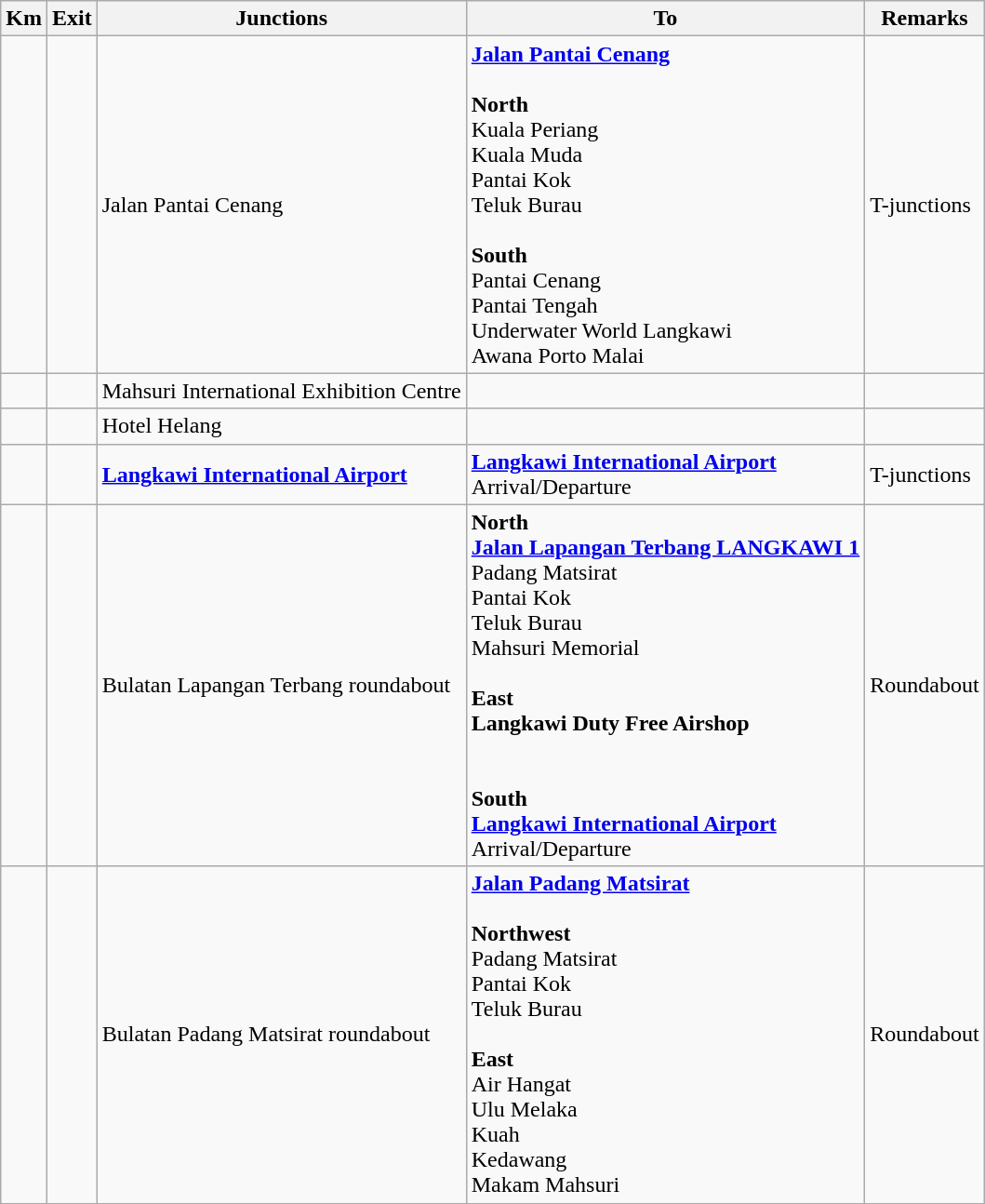<table class="wikitable">
<tr>
<th>Km</th>
<th>Exit</th>
<th>Junctions</th>
<th>To</th>
<th>Remarks</th>
</tr>
<tr>
<td></td>
<td></td>
<td>Jalan Pantai Cenang</td>
<td> <strong><a href='#'>Jalan Pantai Cenang</a></strong><br><br><strong>North</strong><br> Kuala Periang<br> Kuala Muda<br> Pantai Kok<br> Teluk Burau<br><br><strong>South</strong><br> Pantai Cenang<br> Pantai Tengah<br>Underwater World Langkawi<br>Awana Porto Malai</td>
<td>T-junctions</td>
</tr>
<tr>
<td></td>
<td></td>
<td>Mahsuri International Exhibition Centre</td>
<td> </td>
<td></td>
</tr>
<tr>
<td></td>
<td></td>
<td>Hotel Helang</td>
<td></td>
<td></td>
</tr>
<tr>
<td></td>
<td></td>
<td><strong><a href='#'>Langkawi International Airport</a></strong> </td>
<td><strong><a href='#'>Langkawi International Airport</a></strong> <br>Arrival/Departure<br> </td>
<td>T-junctions</td>
</tr>
<tr>
<td></td>
<td></td>
<td>Bulatan Lapangan Terbang roundabout</td>
<td><strong>North</strong><br> <strong><a href='#'>Jalan Lapangan Terbang LANGKAWI 1</a></strong><br> Padang Matsirat<br> Pantai Kok<br> Teluk Burau<br>Mahsuri Memorial<br><br><strong>East</strong><br><strong>Langkawi Duty Free Airshop</strong> <br> <br><br><strong>South</strong><br><strong><a href='#'>Langkawi International Airport</a></strong> <br>Arrival/Departure<br> </td>
<td>Roundabout</td>
</tr>
<tr>
<td></td>
<td></td>
<td>Bulatan Padang Matsirat roundabout</td>
<td> <strong><a href='#'>Jalan Padang Matsirat</a></strong><br><br><strong>Northwest</strong><br> Padang Matsirat<br> Pantai Kok<br> Teluk Burau<br><br><strong>East</strong><br> Air Hangat<br> Ulu Melaka<br> Kuah<br> Kedawang<br>Makam Mahsuri</td>
<td>Roundabout</td>
</tr>
</table>
